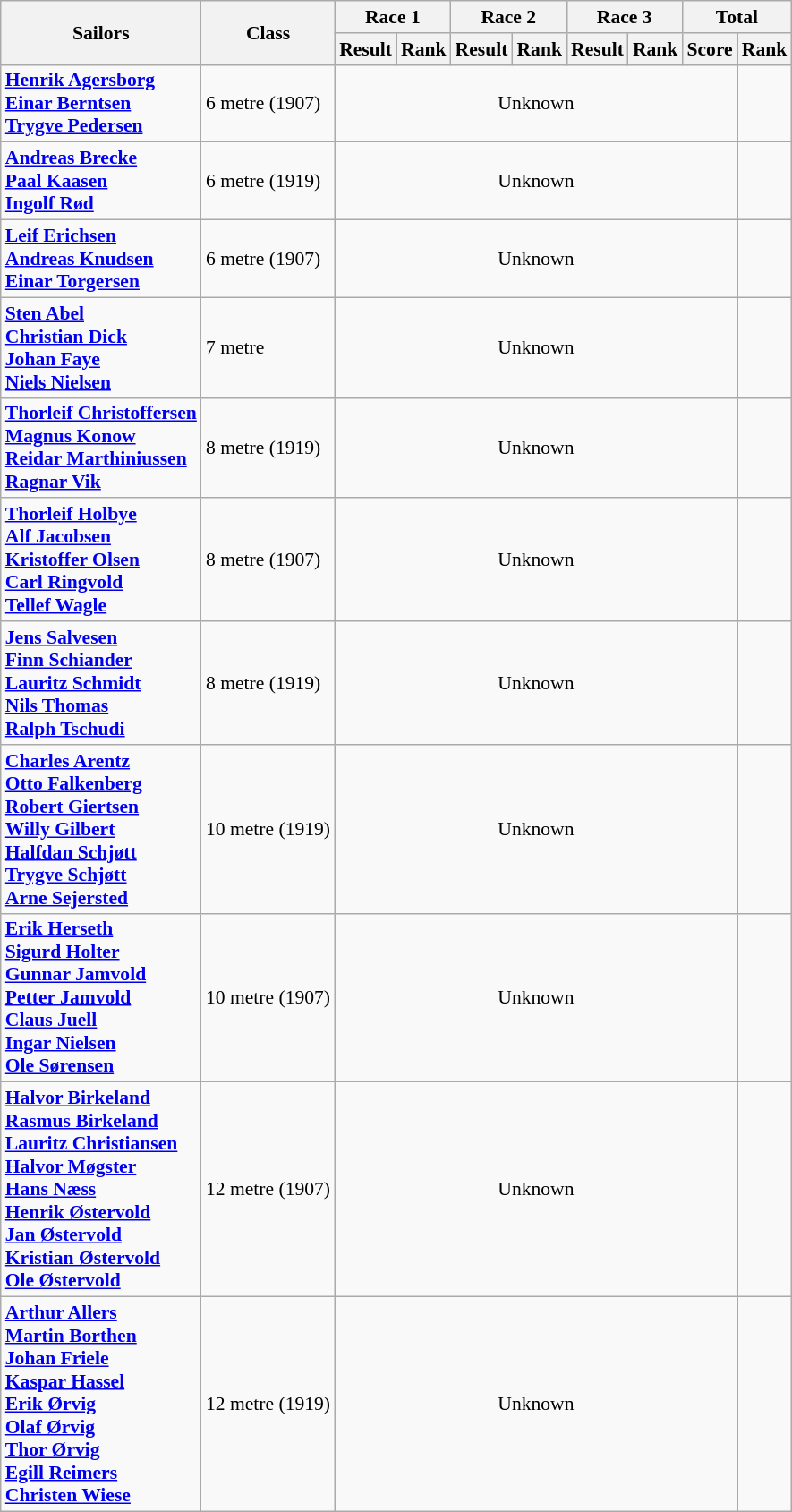<table class=wikitable style="font-size:90%">
<tr>
<th rowspan=2>Sailors</th>
<th rowspan=2>Class</th>
<th colspan=2>Race 1</th>
<th colspan=2>Race 2</th>
<th colspan=2>Race 3</th>
<th colspan=2>Total</th>
</tr>
<tr>
<th>Result</th>
<th>Rank</th>
<th>Result</th>
<th>Rank</th>
<th>Result</th>
<th>Rank</th>
<th>Score</th>
<th>Rank</th>
</tr>
<tr>
<td><strong><a href='#'>Henrik Agersborg</a> <br> <a href='#'>Einar Berntsen</a> <br> <a href='#'>Trygve Pedersen</a></strong></td>
<td>6 metre (1907)</td>
<td align=center colspan=7>Unknown</td>
<td align=center></td>
</tr>
<tr>
<td><strong><a href='#'>Andreas Brecke</a> <br> <a href='#'>Paal Kaasen</a> <br> <a href='#'>Ingolf Rød</a></strong></td>
<td>6 metre (1919)</td>
<td align=center colspan=7>Unknown</td>
<td align=center></td>
</tr>
<tr>
<td><strong><a href='#'>Leif Erichsen</a> <br> <a href='#'>Andreas Knudsen</a> <br> <a href='#'>Einar Torgersen</a></strong></td>
<td>6 metre (1907)</td>
<td align=center colspan=7>Unknown</td>
<td align=center></td>
</tr>
<tr>
<td><strong><a href='#'>Sten Abel</a> <br> <a href='#'>Christian Dick</a> <br> <a href='#'>Johan Faye</a> <br> <a href='#'>Niels Nielsen</a></strong></td>
<td>7 metre</td>
<td align=center colspan=7>Unknown</td>
<td align=center></td>
</tr>
<tr>
<td><strong><a href='#'>Thorleif Christoffersen</a> <br> <a href='#'>Magnus Konow</a> <br> <a href='#'>Reidar Marthiniussen</a> <br> <a href='#'>Ragnar Vik</a></strong></td>
<td>8 metre (1919)</td>
<td align=center colspan=7>Unknown</td>
<td align=center></td>
</tr>
<tr>
<td><strong><a href='#'>Thorleif Holbye</a> <br> <a href='#'>Alf Jacobsen</a> <br> <a href='#'>Kristoffer Olsen</a> <br> <a href='#'>Carl Ringvold</a> <br> <a href='#'>Tellef Wagle</a></strong></td>
<td>8 metre (1907)</td>
<td align=center colspan=7>Unknown</td>
<td align=center></td>
</tr>
<tr>
<td><strong><a href='#'>Jens Salvesen</a> <br> <a href='#'>Finn Schiander</a> <br> <a href='#'>Lauritz Schmidt</a> <br> <a href='#'>Nils Thomas</a> <br> <a href='#'>Ralph Tschudi</a></strong></td>
<td>8 metre (1919)</td>
<td align=center colspan=7>Unknown</td>
<td align=center></td>
</tr>
<tr>
<td><strong><a href='#'>Charles Arentz</a> <br> <a href='#'>Otto Falkenberg</a> <br> <a href='#'>Robert Giertsen</a> <br> <a href='#'>Willy Gilbert</a> <br> <a href='#'>Halfdan Schjøtt</a> <br> <a href='#'>Trygve Schjøtt</a> <br> <a href='#'>Arne Sejersted</a></strong></td>
<td>10 metre (1919)</td>
<td align=center colspan=7>Unknown</td>
<td align=center></td>
</tr>
<tr>
<td><strong><a href='#'>Erik Herseth</a> <br> <a href='#'>Sigurd Holter</a> <br> <a href='#'>Gunnar Jamvold</a> <br> <a href='#'>Petter Jamvold</a> <br> <a href='#'>Claus Juell</a> <br> <a href='#'>Ingar Nielsen</a> <br> <a href='#'>Ole Sørensen</a></strong></td>
<td>10 metre (1907)</td>
<td align=center colspan=7>Unknown</td>
<td align=center></td>
</tr>
<tr>
<td><strong><a href='#'>Halvor Birkeland</a> <br> <a href='#'>Rasmus Birkeland</a> <br> <a href='#'>Lauritz Christiansen</a> <br> <a href='#'>Halvor Møgster</a> <br> <a href='#'>Hans Næss</a> <br> <a href='#'>Henrik Østervold</a> <br> <a href='#'>Jan Østervold</a> <br> <a href='#'>Kristian Østervold</a> <br> <a href='#'>Ole Østervold</a></strong></td>
<td>12 metre (1907)</td>
<td align=center colspan=7>Unknown</td>
<td align=center></td>
</tr>
<tr>
<td><strong><a href='#'>Arthur Allers</a> <br> <a href='#'>Martin Borthen</a> <br> <a href='#'>Johan Friele</a> <br> <a href='#'>Kaspar Hassel</a> <br> <a href='#'>Erik Ørvig</a> <br> <a href='#'>Olaf Ørvig</a> <br> <a href='#'>Thor Ørvig</a> <br> <a href='#'>Egill Reimers</a> <br> <a href='#'>Christen Wiese</a></strong></td>
<td>12 metre (1919)</td>
<td align=center colspan=7>Unknown</td>
<td align=center></td>
</tr>
</table>
